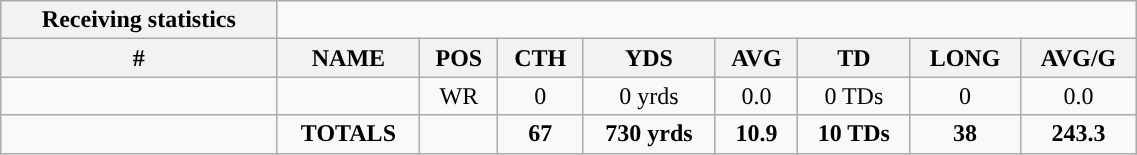<table style="width:60%; text-align:center;" class="wikitable collapsible collapsed">
<tr>
<th style="text-align:center; ">Receiving statistics</th>
</tr>
<tr>
<th>#</th>
<th>NAME</th>
<th>POS</th>
<th>CTH</th>
<th>YDS</th>
<th>AVG</th>
<th>TD</th>
<th>LONG</th>
<th>AVG/G</th>
</tr>
<tr>
<td></td>
<td></td>
<td>WR</td>
<td>0</td>
<td>0 yrds</td>
<td>0.0</td>
<td>0 TDs</td>
<td>0</td>
<td>0.0</td>
</tr>
<tr>
<td></td>
<td><strong>TOTALS</strong></td>
<td></td>
<td><strong>67</strong></td>
<td><strong>730 yrds</strong></td>
<td><strong>10.9</strong></td>
<td><strong>10 TDs</strong></td>
<td><strong>38</strong></td>
<td><strong>243.3</strong></td>
</tr>
</table>
